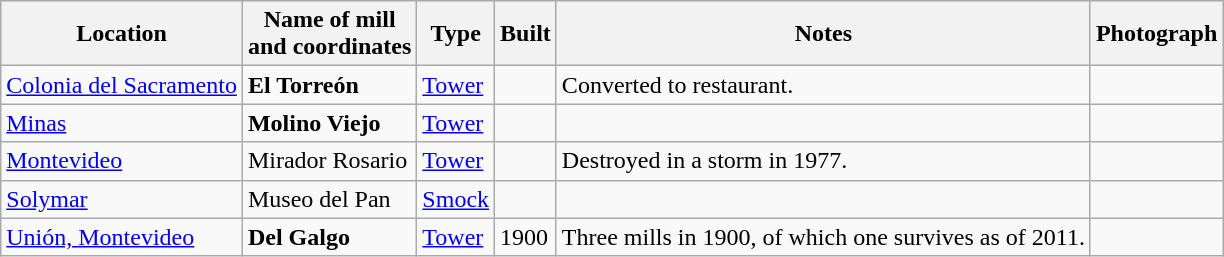<table class="wikitable">
<tr>
<th>Location</th>
<th>Name of mill<br>and coordinates</th>
<th>Type</th>
<th>Built</th>
<th>Notes</th>
<th>Photograph</th>
</tr>
<tr>
<td><a href='#'>Colonia del Sacramento</a></td>
<td><strong>El Torreón</strong><br></td>
<td><a href='#'>Tower</a></td>
<td></td>
<td>Converted to restaurant.<br></td>
<td></td>
</tr>
<tr>
<td><a href='#'>Minas</a></td>
<td><strong>Molino Viejo</strong><br></td>
<td><a href='#'>Tower</a></td>
<td></td>
<td></td>
<td></td>
</tr>
<tr>
<td><a href='#'>Montevideo</a></td>
<td>Mirador Rosario<br></td>
<td><a href='#'>Tower</a></td>
<td></td>
<td>Destroyed in a storm in 1977.<br></td>
<td></td>
</tr>
<tr>
<td><a href='#'>Solymar</a></td>
<td>Museo del Pan<br></td>
<td><a href='#'>Smock</a></td>
<td></td>
<td></td>
<td></td>
</tr>
<tr>
<td><a href='#'>Unión, Montevideo</a></td>
<td><strong>Del Galgo</strong><br></td>
<td><a href='#'>Tower</a></td>
<td>1900</td>
<td>Three mills in 1900, of which one survives as of 2011.<br></td>
<td></td>
</tr>
</table>
